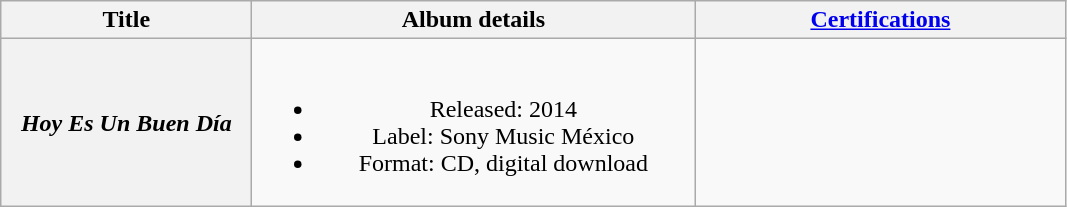<table class="wikitable plainrowheaders" style="text-align:center;">
<tr>
<th scope="col" rowspan="1" style="width:10em;">Title</th>
<th scope="col" rowspan="1" style="width:18em;">Album details</th>
<th scope="col" rowspan="1" style="width:15em;"><a href='#'>Certifications</a></th>
</tr>
<tr>
<th scope="row"><em>Hoy Es Un Buen Día</em></th>
<td><br><ul><li>Released: 2014</li><li>Label: Sony Music México</li><li>Format: CD, digital download</li></ul></td>
<td></td>
</tr>
</table>
